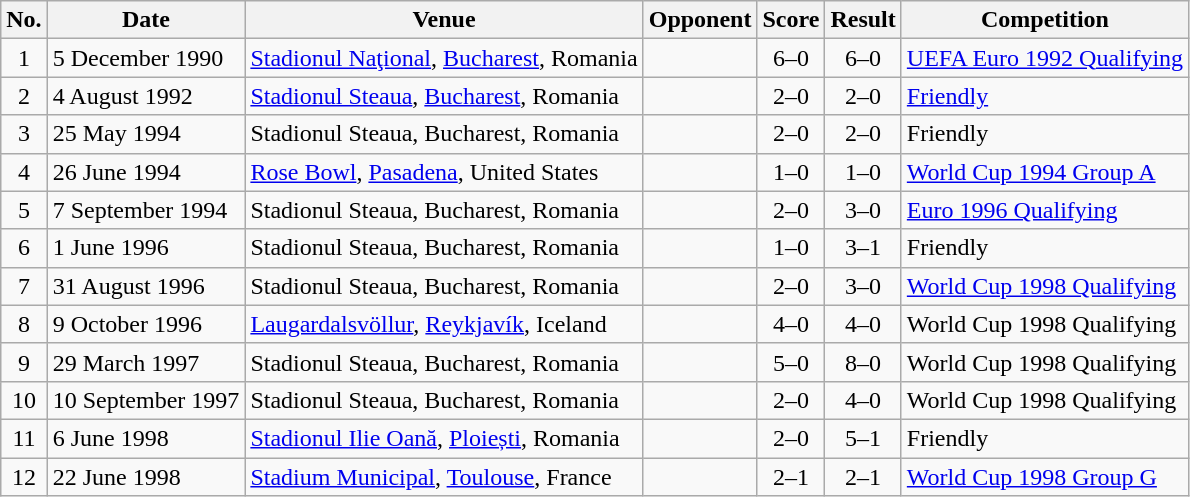<table class="wikitable sortable">
<tr>
<th scope="col">No.</th>
<th scope="col">Date</th>
<th scope="col">Venue</th>
<th scope="col">Opponent</th>
<th scope="col">Score</th>
<th scope="col">Result</th>
<th scope="col">Competition</th>
</tr>
<tr>
<td align="center">1</td>
<td>5 December 1990</td>
<td><a href='#'>Stadionul Naţional</a>, <a href='#'>Bucharest</a>, Romania</td>
<td></td>
<td align="center">6–0</td>
<td align="center">6–0</td>
<td><a href='#'>UEFA Euro 1992 Qualifying</a></td>
</tr>
<tr>
<td align="center">2</td>
<td>4 August 1992</td>
<td><a href='#'>Stadionul Steaua</a>, <a href='#'>Bucharest</a>, Romania</td>
<td></td>
<td align="center">2–0</td>
<td align="center">2–0</td>
<td><a href='#'>Friendly</a></td>
</tr>
<tr>
<td align="center">3</td>
<td>25 May 1994</td>
<td>Stadionul Steaua, Bucharest, Romania</td>
<td></td>
<td align="center">2–0</td>
<td align="center">2–0</td>
<td>Friendly</td>
</tr>
<tr>
<td align="center">4</td>
<td>26 June 1994</td>
<td><a href='#'>Rose Bowl</a>, <a href='#'>Pasadena</a>, United States</td>
<td></td>
<td align="center">1–0</td>
<td align="center">1–0</td>
<td><a href='#'>World Cup 1994 Group A</a></td>
</tr>
<tr>
<td align="center">5</td>
<td>7 September 1994</td>
<td>Stadionul Steaua, Bucharest, Romania</td>
<td></td>
<td align="center">2–0</td>
<td align="center">3–0</td>
<td><a href='#'>Euro 1996 Qualifying</a></td>
</tr>
<tr>
<td align="center">6</td>
<td>1 June 1996</td>
<td>Stadionul Steaua, Bucharest, Romania</td>
<td></td>
<td align="center">1–0</td>
<td align="center">3–1</td>
<td>Friendly</td>
</tr>
<tr>
<td align="center">7</td>
<td>31 August 1996</td>
<td>Stadionul Steaua, Bucharest, Romania</td>
<td></td>
<td align="center">2–0</td>
<td align="center">3–0</td>
<td><a href='#'>World Cup 1998 Qualifying</a></td>
</tr>
<tr>
<td align="center">8</td>
<td>9 October 1996</td>
<td><a href='#'>Laugardalsvöllur</a>, <a href='#'>Reykjavík</a>, Iceland</td>
<td></td>
<td align="center">4–0</td>
<td align="center">4–0</td>
<td>World Cup 1998 Qualifying</td>
</tr>
<tr>
<td align="center">9</td>
<td>29 March 1997</td>
<td>Stadionul Steaua, Bucharest, Romania</td>
<td></td>
<td align="center">5–0</td>
<td align="center">8–0</td>
<td>World Cup 1998 Qualifying</td>
</tr>
<tr>
<td align="center">10</td>
<td>10 September 1997</td>
<td>Stadionul Steaua, Bucharest, Romania</td>
<td></td>
<td align="center">2–0</td>
<td align="center">4–0</td>
<td>World Cup 1998 Qualifying</td>
</tr>
<tr>
<td align="center">11</td>
<td>6 June 1998</td>
<td><a href='#'>Stadionul Ilie Oană</a>, <a href='#'>Ploiești</a>, Romania</td>
<td></td>
<td align="center">2–0</td>
<td align="center">5–1</td>
<td>Friendly</td>
</tr>
<tr>
<td align="center">12</td>
<td>22 June 1998</td>
<td><a href='#'>Stadium Municipal</a>, <a href='#'>Toulouse</a>, France</td>
<td></td>
<td align="center">2–1</td>
<td align="center">2–1</td>
<td><a href='#'>World Cup 1998 Group G</a></td>
</tr>
</table>
